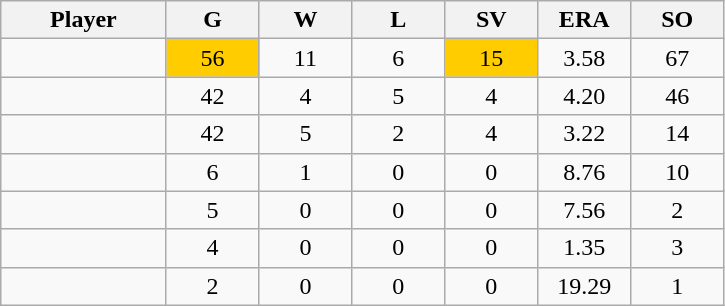<table class="wikitable sortable">
<tr>
<th bgcolor="#DDDDFF" width="16%">Player</th>
<th bgcolor="#DDDDFF" width="9%">G</th>
<th bgcolor="#DDDDFF" width="9%">W</th>
<th bgcolor="#DDDDFF" width="9%">L</th>
<th bgcolor="#DDDDFF" width="9%">SV</th>
<th bgcolor="#DDDDFF" width="9%">ERA</th>
<th bgcolor="#DDDDFF" width="9%">SO</th>
</tr>
<tr align="center">
<td></td>
<td bgcolor="#FFCC00">56</td>
<td>11</td>
<td>6</td>
<td bgcolor="#FFCC00">15</td>
<td>3.58</td>
<td>67</td>
</tr>
<tr align="center">
<td></td>
<td>42</td>
<td>4</td>
<td>5</td>
<td>4</td>
<td>4.20</td>
<td>46</td>
</tr>
<tr align="center">
<td></td>
<td>42</td>
<td>5</td>
<td>2</td>
<td>4</td>
<td>3.22</td>
<td>14</td>
</tr>
<tr align="center">
<td></td>
<td>6</td>
<td>1</td>
<td>0</td>
<td>0</td>
<td>8.76</td>
<td>10</td>
</tr>
<tr align="center">
<td></td>
<td>5</td>
<td>0</td>
<td>0</td>
<td>0</td>
<td>7.56</td>
<td>2</td>
</tr>
<tr align="center">
<td></td>
<td>4</td>
<td>0</td>
<td>0</td>
<td>0</td>
<td>1.35</td>
<td>3</td>
</tr>
<tr align="center">
<td></td>
<td>2</td>
<td>0</td>
<td>0</td>
<td>0</td>
<td>19.29</td>
<td>1</td>
</tr>
</table>
